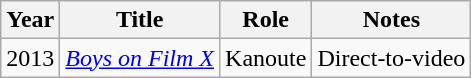<table class="wikitable sortable">
<tr>
<th>Year</th>
<th>Title</th>
<th>Role</th>
<th>Notes</th>
</tr>
<tr>
<td>2013</td>
<td><a href='#'><em>Boys on Film X</em></a></td>
<td>Kanoute</td>
<td>Direct-to-video</td>
</tr>
</table>
